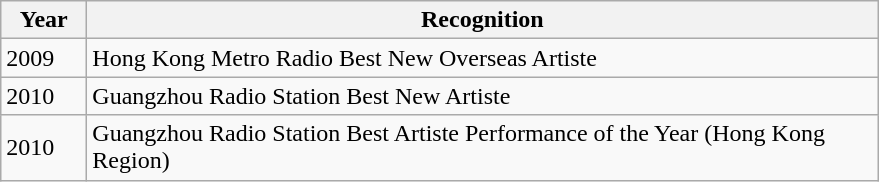<table class="wikitable">
<tr>
<th style="width:50px;">Year</th>
<th style="width:520px;">Recognition</th>
</tr>
<tr>
<td>2009</td>
<td>Hong Kong Metro Radio Best New Overseas Artiste </td>
</tr>
<tr>
<td>2010</td>
<td>Guangzhou Radio Station Best New Artiste</td>
</tr>
<tr>
<td>2010</td>
<td>Guangzhou Radio Station Best Artiste Performance of the Year (Hong Kong Region)</td>
</tr>
</table>
